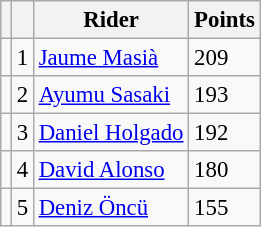<table class="wikitable" style="font-size: 95%;">
<tr>
<th></th>
<th></th>
<th>Rider</th>
<th>Points</th>
</tr>
<tr>
<td></td>
<td align=center>1</td>
<td> <a href='#'>Jaume Masià</a></td>
<td align=left>209</td>
</tr>
<tr>
<td></td>
<td align=center>2</td>
<td> <a href='#'>Ayumu Sasaki</a></td>
<td align=left>193</td>
</tr>
<tr>
<td></td>
<td align=center>3</td>
<td> <a href='#'>Daniel Holgado</a></td>
<td align=left>192</td>
</tr>
<tr>
<td></td>
<td align=center>4</td>
<td> <a href='#'>David Alonso</a></td>
<td align=left>180</td>
</tr>
<tr>
<td></td>
<td align=center>5</td>
<td> <a href='#'>Deniz Öncü</a></td>
<td align=left>155</td>
</tr>
</table>
